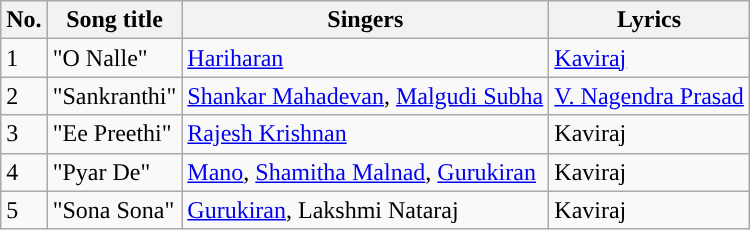<table class="wikitable">
<tr>
<th>No.</th>
<th>Song title</th>
<th>Singers</th>
<th>Lyrics</th>
</tr>
<tr>
<td>1</td>
<td>"O Nalle"</td>
<td><a href='#'>Hariharan</a></td>
<td><a href='#'>Kaviraj</a></td>
</tr>
<tr>
<td>2</td>
<td>"Sankranthi"</td>
<td><a href='#'>Shankar Mahadevan</a>, <a href='#'>Malgudi Subha</a></td>
<td><a href='#'>V. Nagendra Prasad</a></td>
</tr>
<tr>
<td>3</td>
<td>"Ee Preethi"</td>
<td><a href='#'>Rajesh Krishnan</a></td>
<td>Kaviraj</td>
</tr>
<tr>
<td>4</td>
<td>"Pyar De"</td>
<td><a href='#'>Mano</a>, <a href='#'>Shamitha Malnad</a>, <a href='#'>Gurukiran</a></td>
<td>Kaviraj</td>
</tr>
<tr>
<td>5</td>
<td>"Sona Sona"</td>
<td><a href='#'>Gurukiran</a>, Lakshmi Nataraj</td>
<td>Kaviraj</td>
</tr>
</table>
